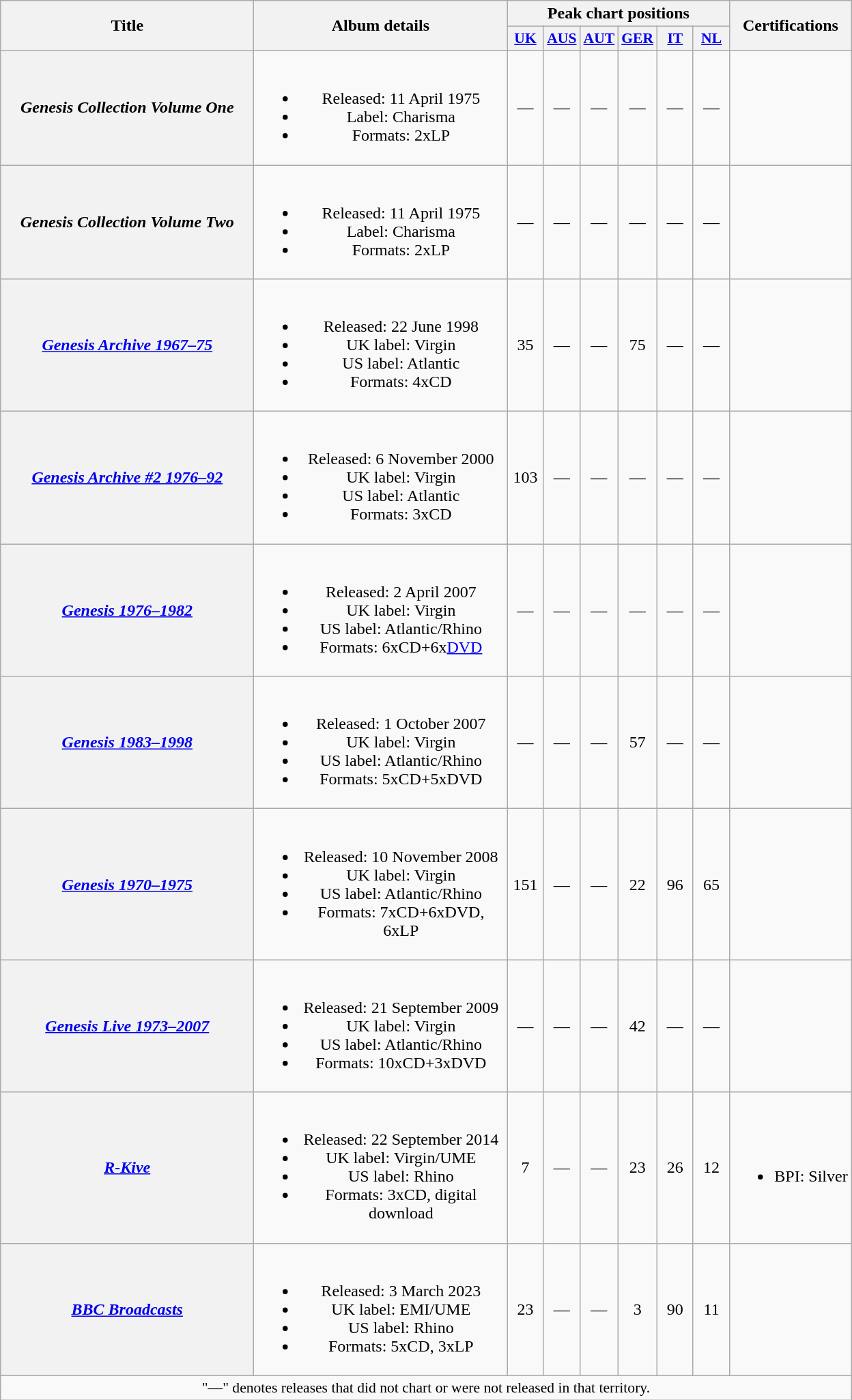<table class="wikitable plainrowheaders" style="text-align:center;">
<tr>
<th rowspan="2" scope="col" style="width:15em;">Title</th>
<th rowspan="2" scope="col" style="width:15em;">Album details</th>
<th colspan="6">Peak chart positions</th>
<th rowspan="2">Certifications</th>
</tr>
<tr>
<th scope="col" style="width:2em;font-size:90%;"><a href='#'>UK</a><br></th>
<th scope="col" style="width:2em;font-size:90%;"><a href='#'>AUS</a><br></th>
<th scope="col" style="width:2em;font-size:90%;"><a href='#'>AUT</a><br></th>
<th scope="col" style="width:2em;font-size:90%;"><a href='#'>GER</a><br></th>
<th scope="col" style="width:2em;font-size:90%;"><a href='#'>IT</a><br></th>
<th scope="col" style="width:2em;font-size:90%;"><a href='#'>NL</a><br></th>
</tr>
<tr>
<th scope="row"><em>Genesis Collection Volume One</em></th>
<td><br><ul><li>Released: 11 April 1975</li><li>Label: Charisma</li><li>Formats: 2xLP</li></ul></td>
<td>—</td>
<td>—</td>
<td>—</td>
<td>—</td>
<td>—</td>
<td>—</td>
<td></td>
</tr>
<tr>
<th scope="row"><em>Genesis Collection Volume Two</em></th>
<td><br><ul><li>Released: 11 April 1975</li><li>Label: Charisma</li><li>Formats: 2xLP</li></ul></td>
<td>—</td>
<td>—</td>
<td>—</td>
<td>—</td>
<td>—</td>
<td>—</td>
<td></td>
</tr>
<tr>
<th scope="row"><em><a href='#'>Genesis Archive 1967–75</a></em></th>
<td><br><ul><li>Released: 22 June 1998</li><li>UK label: Virgin</li><li>US label: Atlantic</li><li>Formats: 4xCD</li></ul></td>
<td>35</td>
<td>—</td>
<td>—</td>
<td>75</td>
<td>—</td>
<td>—</td>
<td></td>
</tr>
<tr>
<th scope="row"><em><a href='#'>Genesis Archive #2 1976–92</a></em></th>
<td><br><ul><li>Released: 6 November 2000</li><li>UK label: Virgin</li><li>US label: Atlantic</li><li>Formats: 3xCD</li></ul></td>
<td>103</td>
<td>—</td>
<td>—</td>
<td>—</td>
<td>—</td>
<td>—</td>
<td></td>
</tr>
<tr>
<th scope="row"><em><a href='#'>Genesis 1976–1982</a></em></th>
<td><br><ul><li>Released: 2 April 2007</li><li>UK label: Virgin</li><li>US label: Atlantic/Rhino</li><li>Formats: 6xCD+6x<a href='#'>DVD</a></li></ul></td>
<td>—</td>
<td>—</td>
<td>—</td>
<td>—</td>
<td>—</td>
<td>—</td>
<td></td>
</tr>
<tr>
<th scope="row"><em><a href='#'>Genesis 1983–1998</a></em></th>
<td><br><ul><li>Released: 1 October 2007</li><li>UK label: Virgin</li><li>US label: Atlantic/Rhino</li><li>Formats: 5xCD+5xDVD</li></ul></td>
<td>—</td>
<td>—</td>
<td>—</td>
<td>57</td>
<td>—</td>
<td>—</td>
<td></td>
</tr>
<tr>
<th scope="row"><em><a href='#'>Genesis 1970–1975</a></em></th>
<td><br><ul><li>Released: 10 November 2008</li><li>UK label: Virgin</li><li>US label: Atlantic/Rhino</li><li>Formats: 7xCD+6xDVD, 6xLP</li></ul></td>
<td>151</td>
<td>—</td>
<td>—</td>
<td>22</td>
<td>96</td>
<td>65</td>
<td></td>
</tr>
<tr>
<th scope="row"><em><a href='#'>Genesis Live 1973–2007</a></em></th>
<td><br><ul><li>Released: 21 September 2009</li><li>UK label: Virgin</li><li>US label: Atlantic/Rhino</li><li>Formats: 10xCD+3xDVD</li></ul></td>
<td>—</td>
<td>—</td>
<td>—</td>
<td>42</td>
<td>—</td>
<td>—</td>
<td></td>
</tr>
<tr>
<th scope="row"><em><a href='#'>R-Kive</a></em></th>
<td><br><ul><li>Released: 22 September 2014</li><li>UK label: Virgin/UME</li><li>US label: Rhino</li><li>Formats: 3xCD, digital download</li></ul></td>
<td>7</td>
<td>—</td>
<td>—</td>
<td>23</td>
<td>26</td>
<td>12</td>
<td><br><ul><li>BPI: Silver</li></ul></td>
</tr>
<tr>
<th scope="row"><em><a href='#'>BBC Broadcasts</a></em></th>
<td><br><ul><li>Released: 3 March 2023</li><li>UK label: EMI/UME</li><li>US label: Rhino</li><li>Formats: 5xCD, 3xLP</li></ul></td>
<td>23</td>
<td>—</td>
<td>—</td>
<td>3</td>
<td>90</td>
<td>11</td>
<td></td>
</tr>
<tr>
<td colspan="9" style="font-size:90%">"—" denotes releases that did not chart or were not released in that territory.</td>
</tr>
</table>
